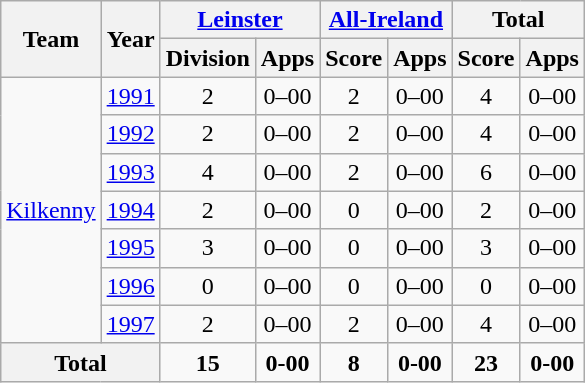<table class="wikitable" style="text-align:center">
<tr>
<th rowspan="2">Team</th>
<th rowspan="2">Year</th>
<th colspan="2"><a href='#'>Leinster</a></th>
<th colspan="2"><a href='#'>All-Ireland</a></th>
<th colspan="2">Total</th>
</tr>
<tr>
<th>Division</th>
<th>Apps</th>
<th>Score</th>
<th>Apps</th>
<th>Score</th>
<th>Apps</th>
</tr>
<tr>
<td rowspan="7"><a href='#'>Kilkenny</a></td>
<td><a href='#'>1991</a></td>
<td>2</td>
<td>0–00</td>
<td>2</td>
<td>0–00</td>
<td>4</td>
<td>0–00</td>
</tr>
<tr>
<td><a href='#'>1992</a></td>
<td>2</td>
<td>0–00</td>
<td>2</td>
<td>0–00</td>
<td>4</td>
<td>0–00</td>
</tr>
<tr>
<td><a href='#'>1993</a></td>
<td>4</td>
<td>0–00</td>
<td>2</td>
<td>0–00</td>
<td>6</td>
<td>0–00</td>
</tr>
<tr>
<td><a href='#'>1994</a></td>
<td>2</td>
<td>0–00</td>
<td>0</td>
<td>0–00</td>
<td>2</td>
<td>0–00</td>
</tr>
<tr>
<td><a href='#'>1995</a></td>
<td>3</td>
<td>0–00</td>
<td>0</td>
<td>0–00</td>
<td>3</td>
<td>0–00</td>
</tr>
<tr>
<td><a href='#'>1996</a></td>
<td>0</td>
<td>0–00</td>
<td>0</td>
<td>0–00</td>
<td>0</td>
<td>0–00</td>
</tr>
<tr>
<td><a href='#'>1997</a></td>
<td>2</td>
<td>0–00</td>
<td>2</td>
<td>0–00</td>
<td>4</td>
<td>0–00</td>
</tr>
<tr>
<th colspan="2">Total</th>
<td><strong>15</strong></td>
<td><strong>0-00</strong></td>
<td><strong>8</strong></td>
<td><strong>0-00</strong></td>
<td><strong>23</strong></td>
<td><strong>0-00</strong></td>
</tr>
</table>
